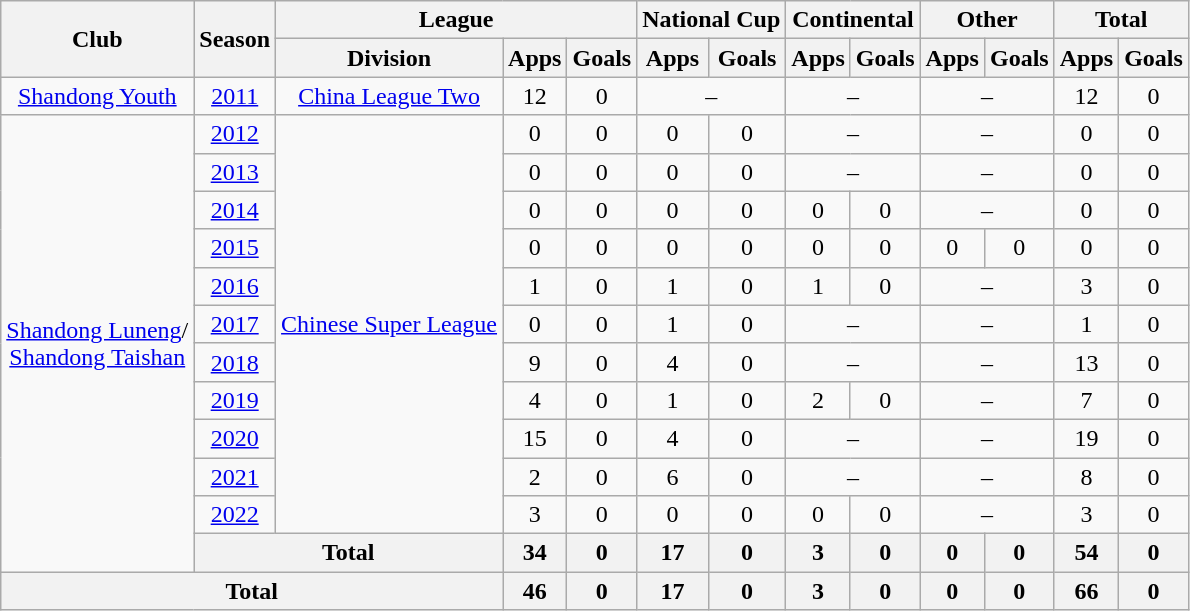<table class="wikitable" style="text-align: center">
<tr>
<th rowspan="2">Club</th>
<th rowspan="2">Season</th>
<th colspan="3">League</th>
<th colspan="2">National Cup</th>
<th colspan="2">Continental</th>
<th colspan="2">Other</th>
<th colspan="2">Total</th>
</tr>
<tr>
<th>Division</th>
<th>Apps</th>
<th>Goals</th>
<th>Apps</th>
<th>Goals</th>
<th>Apps</th>
<th>Goals</th>
<th>Apps</th>
<th>Goals</th>
<th>Apps</th>
<th>Goals</th>
</tr>
<tr>
<td><a href='#'>Shandong Youth</a></td>
<td><a href='#'>2011</a></td>
<td><a href='#'>China League Two</a></td>
<td>12</td>
<td>0</td>
<td colspan="2">–</td>
<td colspan="2">–</td>
<td colspan="2">–</td>
<td>12</td>
<td>0</td>
</tr>
<tr>
<td rowspan=12><a href='#'>Shandong Luneng</a>/<br><a href='#'>Shandong Taishan</a></td>
<td><a href='#'>2012</a></td>
<td rowspan=11><a href='#'>Chinese Super League</a></td>
<td>0</td>
<td>0</td>
<td>0</td>
<td>0</td>
<td colspan="2">–</td>
<td colspan="2">–</td>
<td>0</td>
<td>0</td>
</tr>
<tr>
<td><a href='#'>2013</a></td>
<td>0</td>
<td>0</td>
<td>0</td>
<td>0</td>
<td colspan="2">–</td>
<td colspan="2">–</td>
<td>0</td>
<td>0</td>
</tr>
<tr>
<td><a href='#'>2014</a></td>
<td>0</td>
<td>0</td>
<td>0</td>
<td>0</td>
<td>0</td>
<td>0</td>
<td colspan="2">–</td>
<td>0</td>
<td>0</td>
</tr>
<tr>
<td><a href='#'>2015</a></td>
<td>0</td>
<td>0</td>
<td>0</td>
<td>0</td>
<td>0</td>
<td>0</td>
<td>0</td>
<td>0</td>
<td>0</td>
<td>0</td>
</tr>
<tr>
<td><a href='#'>2016</a></td>
<td>1</td>
<td>0</td>
<td>1</td>
<td>0</td>
<td>1</td>
<td>0</td>
<td colspan="2">–</td>
<td>3</td>
<td>0</td>
</tr>
<tr>
<td><a href='#'>2017</a></td>
<td>0</td>
<td>0</td>
<td>1</td>
<td>0</td>
<td colspan="2">–</td>
<td colspan="2">–</td>
<td>1</td>
<td>0</td>
</tr>
<tr>
<td><a href='#'>2018</a></td>
<td>9</td>
<td>0</td>
<td>4</td>
<td>0</td>
<td colspan="2">–</td>
<td colspan="2">–</td>
<td>13</td>
<td>0</td>
</tr>
<tr>
<td><a href='#'>2019</a></td>
<td>4</td>
<td>0</td>
<td>1</td>
<td>0</td>
<td>2</td>
<td>0</td>
<td colspan="2">–</td>
<td>7</td>
<td>0</td>
</tr>
<tr>
<td><a href='#'>2020</a></td>
<td>15</td>
<td>0</td>
<td>4</td>
<td>0</td>
<td colspan="2">–</td>
<td colspan="2">–</td>
<td>19</td>
<td>0</td>
</tr>
<tr>
<td><a href='#'>2021</a></td>
<td>2</td>
<td>0</td>
<td>6</td>
<td>0</td>
<td colspan="2">–</td>
<td colspan="2">–</td>
<td>8</td>
<td>0</td>
</tr>
<tr>
<td><a href='#'>2022</a></td>
<td>3</td>
<td>0</td>
<td>0</td>
<td>0</td>
<td>0</td>
<td>0</td>
<td colspan="2">–</td>
<td>3</td>
<td>0</td>
</tr>
<tr>
<th colspan=2>Total</th>
<th>34</th>
<th>0</th>
<th>17</th>
<th>0</th>
<th>3</th>
<th>0</th>
<th>0</th>
<th>0</th>
<th>54</th>
<th>0</th>
</tr>
<tr>
<th colspan=3>Total</th>
<th>46</th>
<th>0</th>
<th>17</th>
<th>0</th>
<th>3</th>
<th>0</th>
<th>0</th>
<th>0</th>
<th>66</th>
<th>0</th>
</tr>
</table>
